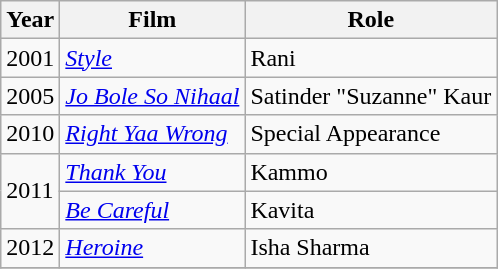<table class="wikitable sortable">
<tr>
<th>Year</th>
<th>Film</th>
<th>Role</th>
</tr>
<tr>
<td>2001</td>
<td><em><a href='#'>Style</a></em></td>
<td>Rani</td>
</tr>
<tr>
<td>2005</td>
<td><em><a href='#'>Jo Bole So Nihaal</a></em></td>
<td>Satinder "Suzanne" Kaur</td>
</tr>
<tr>
<td>2010</td>
<td><em><a href='#'>Right Yaa Wrong</a></em></td>
<td>Special Appearance</td>
</tr>
<tr>
<td rowspan="2">2011</td>
<td><em><a href='#'>Thank You</a></em></td>
<td>Kammo</td>
</tr>
<tr>
<td><em><a href='#'>Be Careful</a></em></td>
<td>Kavita</td>
</tr>
<tr>
<td>2012</td>
<td><em><a href='#'>Heroine</a></em></td>
<td>Isha Sharma</td>
</tr>
<tr>
</tr>
</table>
